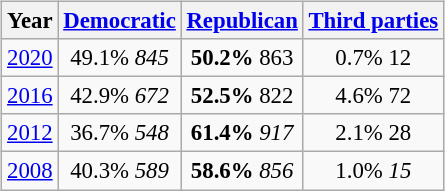<table class="wikitable" style="float:right; margin:1em; font-size:95%;">
<tr>
<th>Year</th>
<th><a href='#'>Democratic</a></th>
<th><a href='#'>Republican</a></th>
<th><a href='#'>Third parties</a></th>
</tr>
<tr>
<td align="center" ><a href='#'>2020</a></td>
<td align="center" >49.1% <em>845</em></td>
<td align="center" ><strong>50.2%</strong> 863</td>
<td align="center" >0.7% 12</td>
</tr>
<tr>
<td align="center" ><a href='#'>2016</a></td>
<td align="center" >42.9% <em>672</em></td>
<td align="center" ><strong>52.5%</strong> 822</td>
<td align="center" >4.6% 72</td>
</tr>
<tr>
<td align="center" ><a href='#'>2012</a></td>
<td align="center" >36.7% <em>548</em></td>
<td align="center" ><strong>61.4%</strong> <em>917</em></td>
<td align="center" >2.1% 28</td>
</tr>
<tr>
<td align="center" ><a href='#'>2008</a></td>
<td align="center" >40.3% <em>589</em></td>
<td align="center" ><strong>58.6%</strong> <em>856</em></td>
<td align="center" >1.0% <em>15</em></td>
</tr>
</table>
